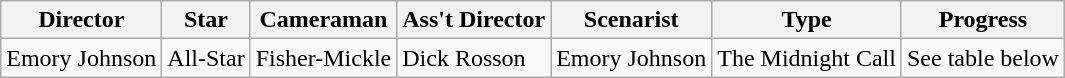<table class="wikitable" style="margin-right: auto; border: none;">
<tr>
<th style=max-width:6em>Director</th>
<th style=max-width:6em>Star</th>
<th style=max-width:6em>Cameraman</th>
<th style=max-width:12em>Ass't Director</th>
<th style=max-width:6em>Scenarist</th>
<th style=max-width:6em>Type</th>
<th style=max-width:6em>Progress</th>
</tr>
<tr>
<td>Emory Johnson</td>
<td>All-Star</td>
<td>Fisher-Mickle</td>
<td>Dick Rosson</td>
<td>Emory Johnson</td>
<td>The Midnight Call</td>
<td>See table below</td>
</tr>
</table>
